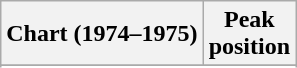<table class="wikitable sortable plainrowheaders">
<tr>
<th>Chart (1974–1975)</th>
<th>Peak<br>position</th>
</tr>
<tr>
</tr>
<tr>
</tr>
</table>
